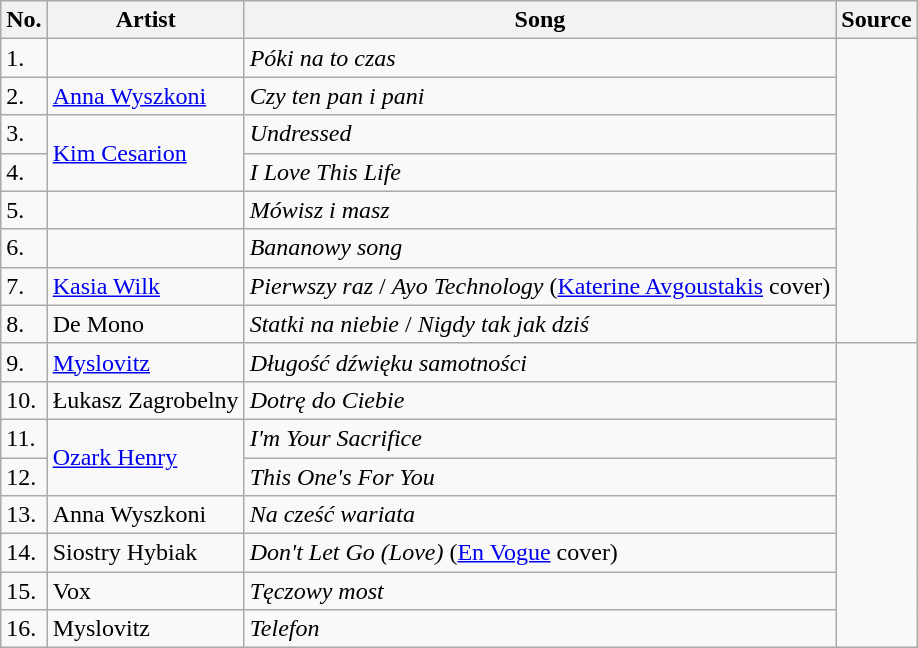<table class="wikitable">
<tr>
<th>No.</th>
<th>Artist</th>
<th>Song</th>
<th>Source</th>
</tr>
<tr>
<td>1.</td>
<td></td>
<td><em>Póki na to czas</em></td>
<td rowspan="8"></td>
</tr>
<tr>
<td>2.</td>
<td><a href='#'>Anna Wyszkoni</a></td>
<td><em>Czy ten pan i pani</em></td>
</tr>
<tr>
<td>3.</td>
<td rowspan="2"><a href='#'>Kim Cesarion</a></td>
<td><em>Undressed</em></td>
</tr>
<tr>
<td>4.</td>
<td><em>I Love This Life</em></td>
</tr>
<tr>
<td>5.</td>
<td></td>
<td><em>Mówisz i masz</em></td>
</tr>
<tr>
<td>6.</td>
<td></td>
<td><em>Bananowy song</em></td>
</tr>
<tr>
<td>7.</td>
<td><a href='#'>Kasia Wilk</a></td>
<td><em>Pierwszy raz</em> / <em>Ayo Technology</em> (<a href='#'>Katerine Avgoustakis</a> cover)</td>
</tr>
<tr>
<td>8.</td>
<td>De Mono</td>
<td><em>Statki na niebie</em> / <em>Nigdy tak jak dziś</em></td>
</tr>
<tr>
<td>9.</td>
<td><a href='#'>Myslovitz</a></td>
<td><em>Długość dźwięku samotności</em></td>
<td rowspan="8"></td>
</tr>
<tr>
<td>10.</td>
<td>Łukasz Zagrobelny</td>
<td><em>Dotrę do Ciebie</em></td>
</tr>
<tr>
<td>11.</td>
<td rowspan="2"><a href='#'>Ozark Henry</a></td>
<td><em>I'm Your Sacrifice</em></td>
</tr>
<tr>
<td>12.</td>
<td><em>This One's For You</em></td>
</tr>
<tr>
<td>13.</td>
<td>Anna Wyszkoni</td>
<td><em>Na cześć wariata</em></td>
</tr>
<tr>
<td>14.</td>
<td>Siostry Hybiak</td>
<td><em>Don't Let Go (Love)</em> (<a href='#'>En Vogue</a> cover)</td>
</tr>
<tr>
<td>15.</td>
<td>Vox</td>
<td><em>Tęczowy most</em></td>
</tr>
<tr>
<td>16.</td>
<td>Myslovitz</td>
<td><em>Telefon</em></td>
</tr>
</table>
